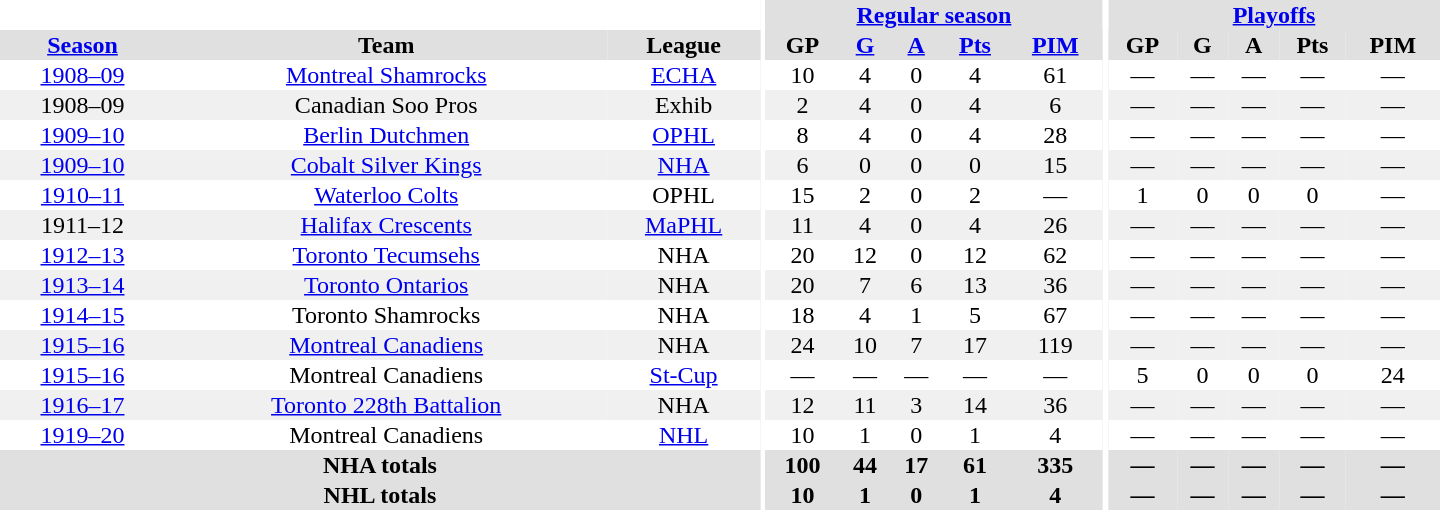<table border="0" cellpadding="1" cellspacing="0" style="text-align:center; width:60em">
<tr bgcolor="#e0e0e0">
<th colspan="3" bgcolor="#ffffff"></th>
<th rowspan="100" bgcolor="#ffffff"></th>
<th colspan="5"><a href='#'>Regular season</a></th>
<th rowspan="100" bgcolor="#ffffff"></th>
<th colspan="5"><a href='#'>Playoffs</a></th>
</tr>
<tr bgcolor="#e0e0e0">
<th><a href='#'>Season</a></th>
<th>Team</th>
<th>League</th>
<th>GP</th>
<th><a href='#'>G</a></th>
<th><a href='#'>A</a></th>
<th><a href='#'>Pts</a></th>
<th><a href='#'>PIM</a></th>
<th>GP</th>
<th>G</th>
<th>A</th>
<th>Pts</th>
<th>PIM</th>
</tr>
<tr>
<td><a href='#'>1908–09</a></td>
<td><a href='#'>Montreal Shamrocks</a></td>
<td><a href='#'>ECHA</a></td>
<td>10</td>
<td>4</td>
<td>0</td>
<td>4</td>
<td>61</td>
<td>—</td>
<td>—</td>
<td>—</td>
<td>—</td>
<td>—</td>
</tr>
<tr bgcolor="#f0f0f0">
<td>1908–09</td>
<td>Canadian Soo Pros</td>
<td>Exhib</td>
<td>2</td>
<td>4</td>
<td>0</td>
<td>4</td>
<td>6</td>
<td>—</td>
<td>—</td>
<td>—</td>
<td>—</td>
<td>—</td>
</tr>
<tr>
<td><a href='#'>1909–10</a></td>
<td><a href='#'>Berlin Dutchmen</a></td>
<td><a href='#'>OPHL</a></td>
<td>8</td>
<td>4</td>
<td>0</td>
<td>4</td>
<td>28</td>
<td>—</td>
<td>—</td>
<td>—</td>
<td>—</td>
<td>—</td>
</tr>
<tr bgcolor="#f0f0f0">
<td><a href='#'>1909–10</a></td>
<td><a href='#'>Cobalt Silver Kings</a></td>
<td><a href='#'>NHA</a></td>
<td>6</td>
<td>0</td>
<td>0</td>
<td>0</td>
<td>15</td>
<td>—</td>
<td>—</td>
<td>—</td>
<td>—</td>
<td>—</td>
</tr>
<tr>
<td><a href='#'>1910–11</a></td>
<td><a href='#'>Waterloo Colts</a></td>
<td>OPHL</td>
<td>15</td>
<td>2</td>
<td>0</td>
<td>2</td>
<td>—</td>
<td>1</td>
<td>0</td>
<td>0</td>
<td>0</td>
<td>—</td>
</tr>
<tr bgcolor="#f0f0f0">
<td>1911–12</td>
<td><a href='#'>Halifax Crescents</a></td>
<td><a href='#'>MaPHL</a></td>
<td>11</td>
<td>4</td>
<td>0</td>
<td>4</td>
<td>26</td>
<td>—</td>
<td>—</td>
<td>—</td>
<td>—</td>
<td>—</td>
</tr>
<tr>
<td><a href='#'>1912–13</a></td>
<td><a href='#'>Toronto Tecumsehs</a></td>
<td>NHA</td>
<td>20</td>
<td>12</td>
<td>0</td>
<td>12</td>
<td>62</td>
<td>—</td>
<td>—</td>
<td>—</td>
<td>—</td>
<td>—</td>
</tr>
<tr bgcolor="#f0f0f0">
<td><a href='#'>1913–14</a></td>
<td><a href='#'>Toronto Ontarios</a></td>
<td>NHA</td>
<td>20</td>
<td>7</td>
<td>6</td>
<td>13</td>
<td>36</td>
<td>—</td>
<td>—</td>
<td>—</td>
<td>—</td>
<td>—</td>
</tr>
<tr>
<td><a href='#'>1914–15</a></td>
<td>Toronto Shamrocks</td>
<td>NHA</td>
<td>18</td>
<td>4</td>
<td>1</td>
<td>5</td>
<td>67</td>
<td>—</td>
<td>—</td>
<td>—</td>
<td>—</td>
<td>—</td>
</tr>
<tr bgcolor="#f0f0f0">
<td><a href='#'>1915–16</a></td>
<td><a href='#'>Montreal Canadiens</a></td>
<td>NHA</td>
<td>24</td>
<td>10</td>
<td>7</td>
<td>17</td>
<td>119</td>
<td>—</td>
<td>—</td>
<td>—</td>
<td>—</td>
<td>—</td>
</tr>
<tr>
<td><a href='#'>1915–16</a></td>
<td>Montreal Canadiens</td>
<td><a href='#'>St-Cup</a></td>
<td>—</td>
<td>—</td>
<td>—</td>
<td>—</td>
<td>—</td>
<td>5</td>
<td>0</td>
<td>0</td>
<td>0</td>
<td>24</td>
</tr>
<tr bgcolor="#f0f0f0">
<td><a href='#'>1916–17</a></td>
<td><a href='#'>Toronto 228th Battalion</a></td>
<td>NHA</td>
<td>12</td>
<td>11</td>
<td>3</td>
<td>14</td>
<td>36</td>
<td>—</td>
<td>—</td>
<td>—</td>
<td>—</td>
<td>—</td>
</tr>
<tr>
<td><a href='#'>1919–20</a></td>
<td>Montreal Canadiens</td>
<td><a href='#'>NHL</a></td>
<td>10</td>
<td>1</td>
<td>0</td>
<td>1</td>
<td>4</td>
<td>—</td>
<td>—</td>
<td>—</td>
<td>—</td>
<td>—</td>
</tr>
<tr bgcolor="#e0e0e0">
<th colspan="3">NHA totals</th>
<th>100</th>
<th>44</th>
<th>17</th>
<th>61</th>
<th>335</th>
<th>—</th>
<th>—</th>
<th>—</th>
<th>—</th>
<th>—</th>
</tr>
<tr bgcolor="#e0e0e0">
<th colspan="3">NHL totals</th>
<th>10</th>
<th>1</th>
<th>0</th>
<th>1</th>
<th>4</th>
<th>—</th>
<th>—</th>
<th>—</th>
<th>—</th>
<th>—</th>
</tr>
</table>
